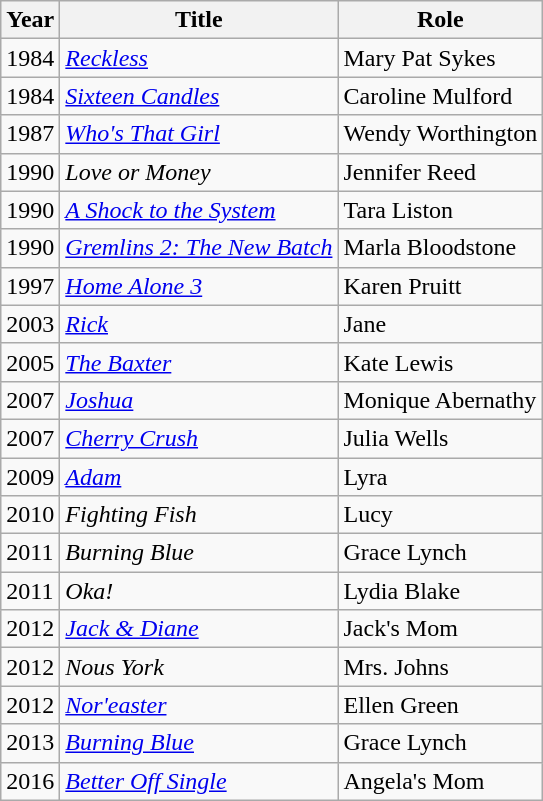<table class="wikitable sortable">
<tr>
<th>Year</th>
<th>Title</th>
<th>Role</th>
</tr>
<tr>
<td>1984</td>
<td><em><a href='#'>Reckless</a></em></td>
<td>Mary Pat Sykes</td>
</tr>
<tr>
<td>1984</td>
<td><em><a href='#'>Sixteen Candles</a></em></td>
<td>Caroline Mulford</td>
</tr>
<tr>
<td>1987</td>
<td><em><a href='#'>Who's That Girl</a></em></td>
<td>Wendy Worthington</td>
</tr>
<tr>
<td>1990</td>
<td><em>Love or Money</em></td>
<td>Jennifer Reed</td>
</tr>
<tr>
<td>1990</td>
<td><em><a href='#'>A Shock to the System</a></em></td>
<td>Tara Liston</td>
</tr>
<tr>
<td>1990</td>
<td><em><a href='#'>Gremlins 2: The New Batch</a></em></td>
<td>Marla Bloodstone</td>
</tr>
<tr>
<td>1997</td>
<td><em><a href='#'>Home Alone 3</a></em></td>
<td>Karen Pruitt</td>
</tr>
<tr>
<td>2003</td>
<td><em><a href='#'>Rick</a></em></td>
<td>Jane</td>
</tr>
<tr>
<td>2005</td>
<td><em><a href='#'>The Baxter</a></em></td>
<td>Kate Lewis</td>
</tr>
<tr>
<td>2007</td>
<td><em><a href='#'>Joshua</a></em></td>
<td>Monique Abernathy</td>
</tr>
<tr>
<td>2007</td>
<td><em><a href='#'>Cherry Crush</a></em></td>
<td>Julia Wells</td>
</tr>
<tr>
<td>2009</td>
<td><em><a href='#'>Adam</a></em></td>
<td>Lyra</td>
</tr>
<tr>
<td>2010</td>
<td><em>Fighting Fish</em></td>
<td>Lucy</td>
</tr>
<tr>
<td>2011</td>
<td><em>Burning Blue</em></td>
<td>Grace Lynch</td>
</tr>
<tr>
<td>2011</td>
<td><em>Oka!</em></td>
<td>Lydia Blake</td>
</tr>
<tr>
<td>2012</td>
<td><em><a href='#'>Jack & Diane</a></em></td>
<td>Jack's Mom</td>
</tr>
<tr>
<td>2012</td>
<td><em>Nous York</em></td>
<td>Mrs. Johns</td>
</tr>
<tr>
<td>2012</td>
<td><em><a href='#'>Nor'easter</a></em></td>
<td>Ellen Green</td>
</tr>
<tr>
<td>2013</td>
<td><em><a href='#'>Burning Blue</a></em></td>
<td>Grace Lynch</td>
</tr>
<tr>
<td>2016</td>
<td><em><a href='#'>Better Off Single</a></em></td>
<td>Angela's Mom</td>
</tr>
</table>
